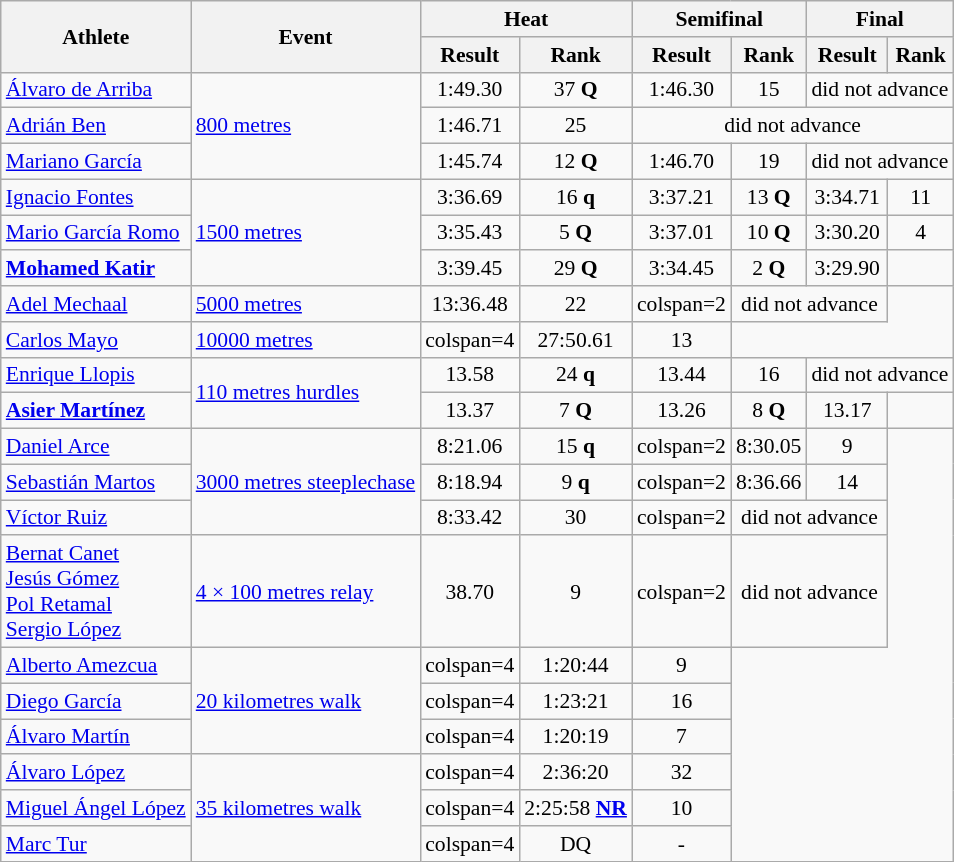<table class="wikitable"  style="font-size:90%">
<tr>
<th rowspan="2">Athlete</th>
<th rowspan="2">Event</th>
<th colspan="2">Heat</th>
<th colspan="2">Semifinal</th>
<th colspan="2">Final</th>
</tr>
<tr>
<th>Result</th>
<th>Rank</th>
<th>Result</th>
<th>Rank</th>
<th>Result</th>
<th>Rank</th>
</tr>
<tr style=text-align:center>
<td style=text-align:left><a href='#'>Álvaro de Arriba</a></td>
<td style=text-align:left rowspan=3><a href='#'>800 metres</a></td>
<td>1:49.30</td>
<td>37 <strong>Q</strong></td>
<td>1:46.30</td>
<td>15</td>
<td colspan=2>did not advance</td>
</tr>
<tr style=text-align:center>
<td style=text-align:left><a href='#'>Adrián Ben</a></td>
<td>1:46.71</td>
<td>25</td>
<td colspan=4>did not advance</td>
</tr>
<tr style=text-align:center>
<td style=text-align:left><a href='#'>Mariano García</a></td>
<td>1:45.74</td>
<td>12 <strong>Q</strong></td>
<td>1:46.70</td>
<td>19</td>
<td colspan=2>did not advance</td>
</tr>
<tr style=text-align:center>
<td style=text-align:left><a href='#'>Ignacio Fontes</a></td>
<td style=text-align:left rowspan=3><a href='#'>1500 metres</a></td>
<td>3:36.69</td>
<td>16 <strong>q</strong></td>
<td>3:37.21</td>
<td>13 <strong>Q</strong></td>
<td>3:34.71 </td>
<td>11</td>
</tr>
<tr style=text-align:center>
<td style=text-align:left><a href='#'>Mario García Romo</a></td>
<td>3:35.43 </td>
<td>5 <strong>Q</strong></td>
<td>3:37.01</td>
<td>10 <strong>Q</strong></td>
<td>3:30.20 </td>
<td>4</td>
</tr>
<tr style=text-align:center>
<td style=text-align:left><strong><a href='#'>Mohamed Katir</a></strong></td>
<td>3:39.45</td>
<td>29 <strong>Q</strong></td>
<td>3:34.45</td>
<td>2 <strong>Q</strong></td>
<td>3:29.90 </td>
<td></td>
</tr>
<tr style=text-align:center>
<td style=text-align:left><a href='#'>Adel Mechaal</a></td>
<td style=text-align:left><a href='#'>5000 metres</a></td>
<td>13:36.48</td>
<td>22</td>
<td>colspan=2 </td>
<td colspan=2>did not advance</td>
</tr>
<tr style=text-align:center>
<td style=text-align:left><a href='#'>Carlos Mayo</a></td>
<td style=text-align:left><a href='#'>10000 metres</a></td>
<td>colspan=4 </td>
<td>27:50.61</td>
<td>13</td>
</tr>
<tr style=text-align:center>
<td style=text-align:left><a href='#'>Enrique Llopis</a></td>
<td style=text-align:left rowspan=2><a href='#'>110 metres hurdles</a></td>
<td>13.58</td>
<td>24 <strong>q</strong></td>
<td>13.44</td>
<td>16</td>
<td colspan=2>did not advance</td>
</tr>
<tr style=text-align:center>
<td style=text-align:left><strong><a href='#'>Asier Martínez</a></strong></td>
<td>13.37</td>
<td>7 <strong>Q</strong></td>
<td>13.26 </td>
<td>8 <strong>Q</strong></td>
<td>13.17 </td>
<td></td>
</tr>
<tr style=text-align:center>
<td style=text-align:left><a href='#'>Daniel Arce</a></td>
<td style=text-align:left rowspan=3><a href='#'>3000 metres steeplechase</a></td>
<td>8:21.06</td>
<td>15 <strong>q</strong></td>
<td>colspan=2 </td>
<td>8:30.05</td>
<td>9</td>
</tr>
<tr style=text-align:center>
<td style=text-align:left><a href='#'>Sebastián Martos</a></td>
<td>8:18.94</td>
<td>9 <strong>q</strong></td>
<td>colspan=2 </td>
<td>8:36.66</td>
<td>14</td>
</tr>
<tr style=text-align:center>
<td style=text-align:left><a href='#'>Víctor Ruiz</a></td>
<td>8:33.42</td>
<td>30</td>
<td>colspan=2 </td>
<td colspan=2>did not advance</td>
</tr>
<tr style=text-align:center>
<td style=text-align:left><a href='#'>Bernat Canet</a><br><a href='#'>Jesús Gómez</a><br><a href='#'>Pol Retamal</a><br><a href='#'>Sergio López</a></td>
<td style=text-align:left><a href='#'>4 × 100 metres relay</a></td>
<td>38.70 </td>
<td>9</td>
<td>colspan=2 </td>
<td colspan=2>did not advance</td>
</tr>
<tr style=text-align:center>
<td style=text-align:left><a href='#'>Alberto Amezcua</a></td>
<td style=text-align:left rowspan=3><a href='#'>20 kilometres walk</a></td>
<td>colspan=4 </td>
<td>1:20:44</td>
<td>9</td>
</tr>
<tr style=text-align:center>
<td style=text-align:left><a href='#'>Diego García</a></td>
<td>colspan=4 </td>
<td>1:23:21</td>
<td>16</td>
</tr>
<tr style=text-align:center>
<td style=text-align:left><a href='#'>Álvaro Martín</a></td>
<td>colspan=4 </td>
<td>1:20:19</td>
<td>7</td>
</tr>
<tr style=text-align:center>
<td style=text-align:left><a href='#'>Álvaro López</a></td>
<td style=text-align:left rowspan=3><a href='#'>35 kilometres walk</a></td>
<td>colspan=4 </td>
<td>2:36:20</td>
<td>32</td>
</tr>
<tr style=text-align:center>
<td style=text-align:left><a href='#'>Miguel Ángel López</a></td>
<td>colspan=4 </td>
<td>2:25:58 <strong><a href='#'>NR</a></strong></td>
<td>10</td>
</tr>
<tr style=text-align:center>
<td style=text-align:left><a href='#'>Marc Tur</a></td>
<td>colspan=4 </td>
<td>DQ</td>
<td>-</td>
</tr>
</table>
